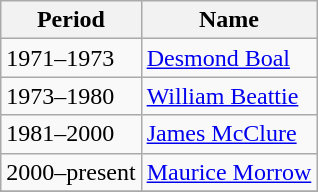<table class="wikitable">
<tr>
<th>Period</th>
<th>Name</th>
</tr>
<tr>
<td>1971–1973</td>
<td><a href='#'>Desmond Boal</a></td>
</tr>
<tr>
<td>1973–1980</td>
<td><a href='#'>William Beattie</a></td>
</tr>
<tr>
<td>1981–2000</td>
<td><a href='#'>James McClure</a></td>
</tr>
<tr>
<td>2000–present</td>
<td><a href='#'>Maurice Morrow</a></td>
</tr>
<tr>
</tr>
</table>
